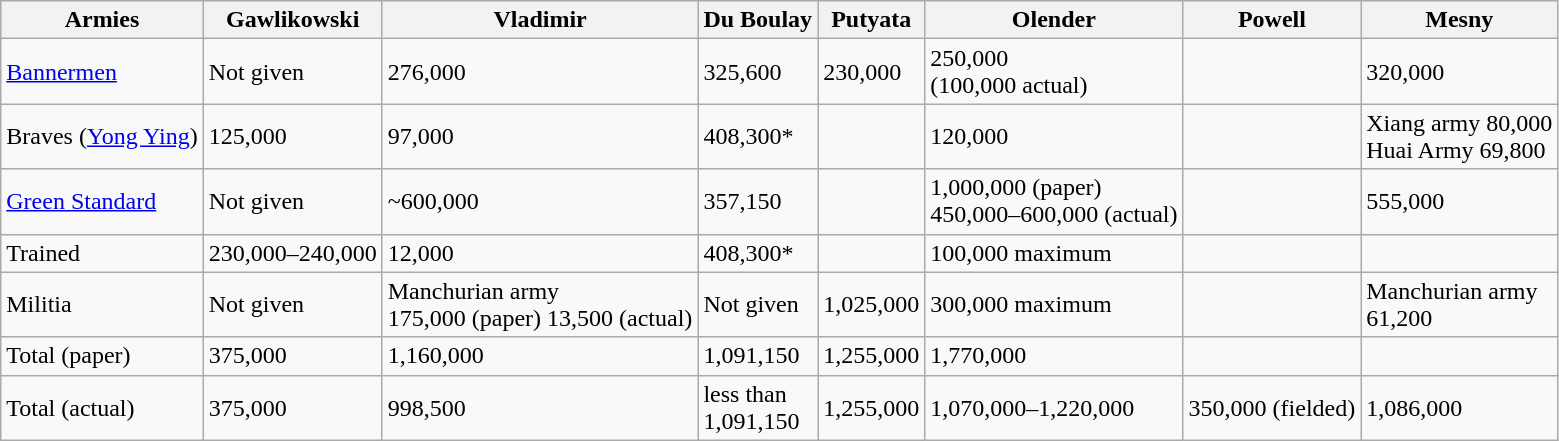<table class="wikitable">
<tr>
<th>Armies</th>
<th>Gawlikowski</th>
<th>Vladimir</th>
<th>Du Boulay</th>
<th>Putyata</th>
<th>Olender</th>
<th>Powell</th>
<th>Mesny</th>
</tr>
<tr>
<td><a href='#'>Bannermen</a></td>
<td>Not given</td>
<td>276,000</td>
<td>325,600</td>
<td>230,000</td>
<td>250,000<br>(100,000 actual)</td>
<td></td>
<td>320,000</td>
</tr>
<tr>
<td>Braves (<a href='#'>Yong Ying</a>)</td>
<td>125,000</td>
<td>97,000</td>
<td>408,300*</td>
<td></td>
<td>120,000</td>
<td></td>
<td>Xiang army 80,000<br>Huai Army 69,800</td>
</tr>
<tr>
<td><a href='#'>Green Standard</a></td>
<td>Not given</td>
<td>~600,000</td>
<td>357,150</td>
<td></td>
<td>1,000,000 (paper)<br>450,000–600,000
(actual)</td>
<td></td>
<td>555,000</td>
</tr>
<tr>
<td>Trained</td>
<td>230,000–240,000</td>
<td>12,000</td>
<td>408,300*</td>
<td></td>
<td>100,000 maximum</td>
<td></td>
<td></td>
</tr>
<tr>
<td>Militia</td>
<td>Not given</td>
<td>Manchurian army<br>175,000 (paper)
13,500 (actual)</td>
<td>Not given</td>
<td>1,025,000</td>
<td>300,000 maximum</td>
<td></td>
<td>Manchurian army<br>61,200</td>
</tr>
<tr>
<td>Total (paper)</td>
<td>375,000</td>
<td>1,160,000</td>
<td>1,091,150</td>
<td>1,255,000</td>
<td>1,770,000</td>
<td></td>
<td></td>
</tr>
<tr>
<td>Total (actual)</td>
<td>375,000</td>
<td>998,500</td>
<td>less than<br>1,091,150</td>
<td>1,255,000</td>
<td>1,070,000–1,220,000</td>
<td>350,000 (fielded)</td>
<td>1,086,000</td>
</tr>
</table>
